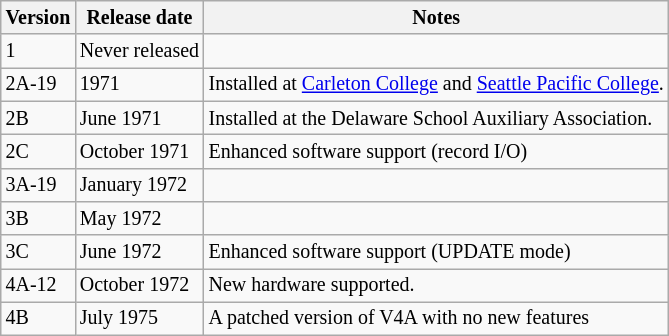<table class="wikitable" style="font-size: smaller;">
<tr>
<th>Version</th>
<th>Release date</th>
<th>Notes</th>
</tr>
<tr>
<td>1</td>
<td>Never released</td>
<td></td>
</tr>
<tr>
<td>2A-19</td>
<td>1971</td>
<td>Installed at <a href='#'>Carleton College</a> and <a href='#'>Seattle Pacific College</a>.</td>
</tr>
<tr>
<td>2B</td>
<td>June 1971</td>
<td>Installed at the Delaware School Auxiliary Association.</td>
</tr>
<tr>
<td>2C</td>
<td>October 1971</td>
<td>Enhanced software support (record I/O)</td>
</tr>
<tr>
<td>3A-19</td>
<td>January 1972</td>
<td></td>
</tr>
<tr>
<td>3B</td>
<td>May 1972</td>
<td></td>
</tr>
<tr>
<td>3C</td>
<td>June 1972</td>
<td>Enhanced software support (UPDATE mode)</td>
</tr>
<tr>
<td>4A-12</td>
<td>October 1972</td>
<td>New hardware supported.</td>
</tr>
<tr>
<td>4B</td>
<td>July 1975</td>
<td>A patched version of V4A with no new features</td>
</tr>
</table>
